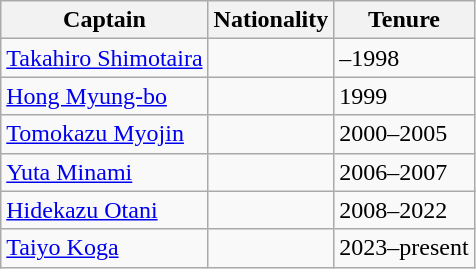<table class="wikitable">
<tr>
<th>Captain</th>
<th>Nationality</th>
<th>Tenure</th>
</tr>
<tr>
<td><a href='#'>Takahiro Shimotaira</a></td>
<td></td>
<td>–1998</td>
</tr>
<tr>
<td><a href='#'>Hong Myung-bo</a></td>
<td></td>
<td>1999</td>
</tr>
<tr>
<td><a href='#'>Tomokazu Myojin</a></td>
<td></td>
<td>2000–2005</td>
</tr>
<tr>
<td><a href='#'>Yuta Minami</a></td>
<td></td>
<td>2006–2007</td>
</tr>
<tr>
<td><a href='#'>Hidekazu Otani</a></td>
<td></td>
<td>2008–2022</td>
</tr>
<tr>
<td><a href='#'>Taiyo Koga</a></td>
<td></td>
<td>2023–present</td>
</tr>
</table>
